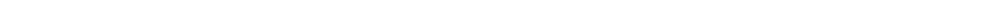<table style="width:70%; text-align:center;">
<tr style="color:white;">
<td style="background:"><strong>1</strong></td>
<td style="background:"><strong>2</strong></td>
<td style="background:"><strong>1</strong></td>
<td style="background:"><strong>1</strong></td>
</tr>
</table>
